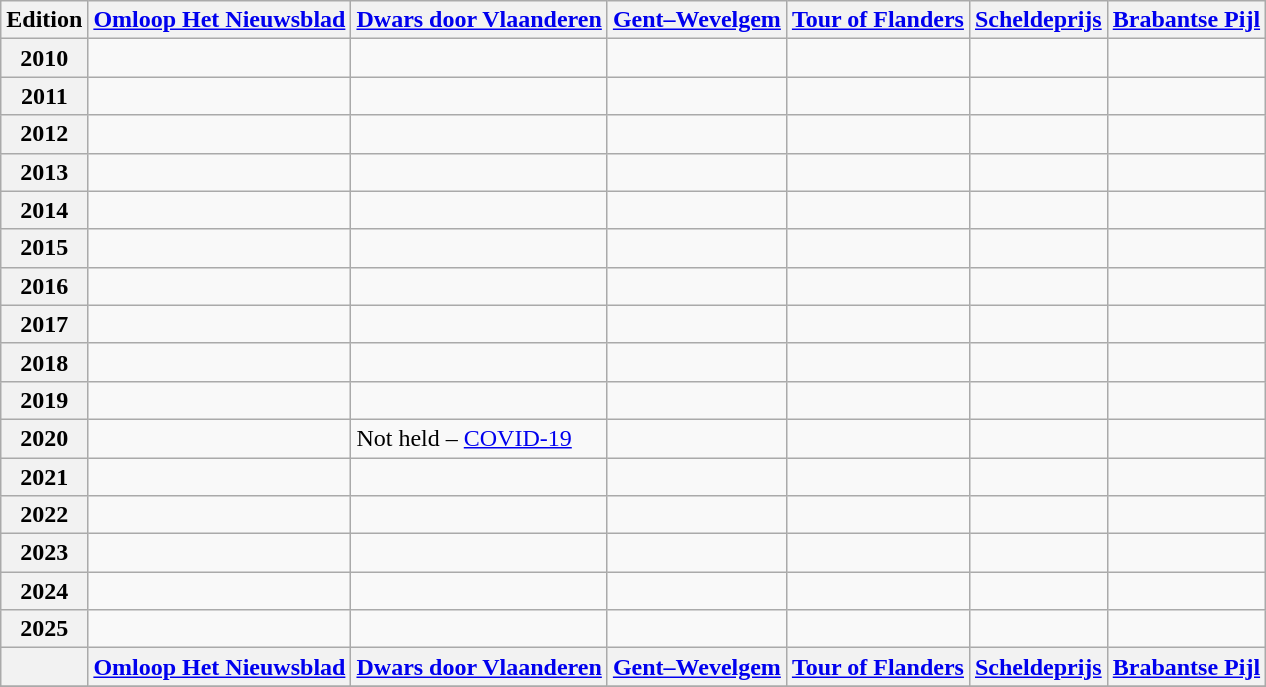<table class="wikitable">
<tr>
<th>Edition</th>
<th><a href='#'>Omloop Het Nieuwsblad</a></th>
<th><a href='#'>Dwars door Vlaanderen</a></th>
<th><a href='#'>Gent–Wevelgem</a></th>
<th><a href='#'>Tour of Flanders</a></th>
<th><a href='#'>Scheldeprijs</a></th>
<th><a href='#'>Brabantse Pijl</a></th>
</tr>
<tr>
<th>2010</th>
<td></td>
<td></td>
<td></td>
<td></td>
<td></td>
<td></td>
</tr>
<tr>
<th>2011</th>
<td></td>
<td></td>
<td></td>
<td></td>
<td></td>
<td></td>
</tr>
<tr>
<th>2012</th>
<td></td>
<td></td>
<td></td>
<td></td>
<td></td>
<td></td>
</tr>
<tr>
<th>2013</th>
<td></td>
<td></td>
<td></td>
<td></td>
<td></td>
<td></td>
</tr>
<tr>
<th>2014</th>
<td></td>
<td></td>
<td></td>
<td></td>
<td></td>
<td></td>
</tr>
<tr>
<th>2015</th>
<td></td>
<td></td>
<td></td>
<td></td>
<td></td>
<td></td>
</tr>
<tr>
<th>2016</th>
<td></td>
<td></td>
<td></td>
<td></td>
<td></td>
<td></td>
</tr>
<tr>
<th>2017</th>
<td></td>
<td></td>
<td></td>
<td></td>
<td></td>
<td></td>
</tr>
<tr>
<th>2018</th>
<td></td>
<td></td>
<td></td>
<td></td>
<td></td>
<td></td>
</tr>
<tr>
<th>2019</th>
<td></td>
<td></td>
<td></td>
<td></td>
<td></td>
<td></td>
</tr>
<tr>
<th>2020</th>
<td></td>
<td>Not held – <a href='#'>COVID-19</a></td>
<td></td>
<td></td>
<td></td>
<td></td>
</tr>
<tr>
<th>2021</th>
<td></td>
<td></td>
<td></td>
<td></td>
<td></td>
<td></td>
</tr>
<tr>
<th>2022</th>
<td></td>
<td></td>
<td></td>
<td></td>
<td></td>
<td></td>
</tr>
<tr>
<th>2023</th>
<td></td>
<td></td>
<td></td>
<td></td>
<td></td>
<td></td>
</tr>
<tr>
<th>2024</th>
<td></td>
<td></td>
<td></td>
<td></td>
<td></td>
<td></td>
</tr>
<tr>
<th>2025</th>
<td></td>
<td></td>
<td></td>
<td></td>
<td></td>
<td></td>
</tr>
<tr>
<th></th>
<th><a href='#'>Omloop Het Nieuwsblad</a></th>
<th><a href='#'>Dwars door Vlaanderen</a></th>
<th><a href='#'>Gent–Wevelgem</a></th>
<th><a href='#'>Tour of Flanders</a></th>
<th><a href='#'>Scheldeprijs</a></th>
<th><a href='#'>Brabantse Pijl</a></th>
</tr>
<tr>
</tr>
</table>
